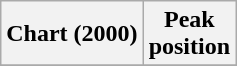<table class="wikitable sortable plainrowheaders">
<tr>
<th>Chart (2000)</th>
<th>Peak<br>position</th>
</tr>
<tr>
</tr>
</table>
